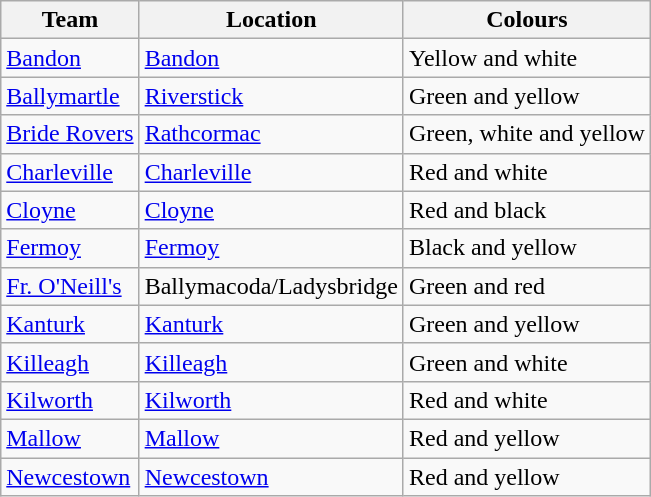<table class="wikitable sortable">
<tr>
<th>Team</th>
<th>Location</th>
<th>Colours</th>
</tr>
<tr>
<td><a href='#'>Bandon</a></td>
<td><a href='#'>Bandon</a></td>
<td>Yellow and white</td>
</tr>
<tr>
<td><a href='#'>Ballymartle</a></td>
<td><a href='#'>Riverstick</a></td>
<td>Green and yellow</td>
</tr>
<tr>
<td><a href='#'>Bride Rovers</a></td>
<td><a href='#'>Rathcormac</a></td>
<td>Green, white and yellow</td>
</tr>
<tr>
<td><a href='#'>Charleville</a></td>
<td><a href='#'>Charleville</a></td>
<td>Red and white</td>
</tr>
<tr>
<td><a href='#'>Cloyne</a></td>
<td><a href='#'>Cloyne</a></td>
<td>Red and black</td>
</tr>
<tr>
<td><a href='#'>Fermoy</a></td>
<td><a href='#'>Fermoy</a></td>
<td>Black and yellow</td>
</tr>
<tr>
<td><a href='#'>Fr. O'Neill's</a></td>
<td>Ballymacoda/Ladysbridge</td>
<td>Green and red</td>
</tr>
<tr>
<td><a href='#'>Kanturk</a></td>
<td><a href='#'>Kanturk</a></td>
<td>Green and yellow</td>
</tr>
<tr>
<td><a href='#'>Killeagh</a></td>
<td><a href='#'>Killeagh</a></td>
<td>Green and white</td>
</tr>
<tr>
<td><a href='#'>Kilworth</a></td>
<td><a href='#'>Kilworth</a></td>
<td>Red and white</td>
</tr>
<tr>
<td><a href='#'>Mallow</a></td>
<td><a href='#'>Mallow</a></td>
<td>Red and yellow</td>
</tr>
<tr>
<td><a href='#'>Newcestown</a></td>
<td><a href='#'>Newcestown</a></td>
<td>Red and yellow</td>
</tr>
</table>
